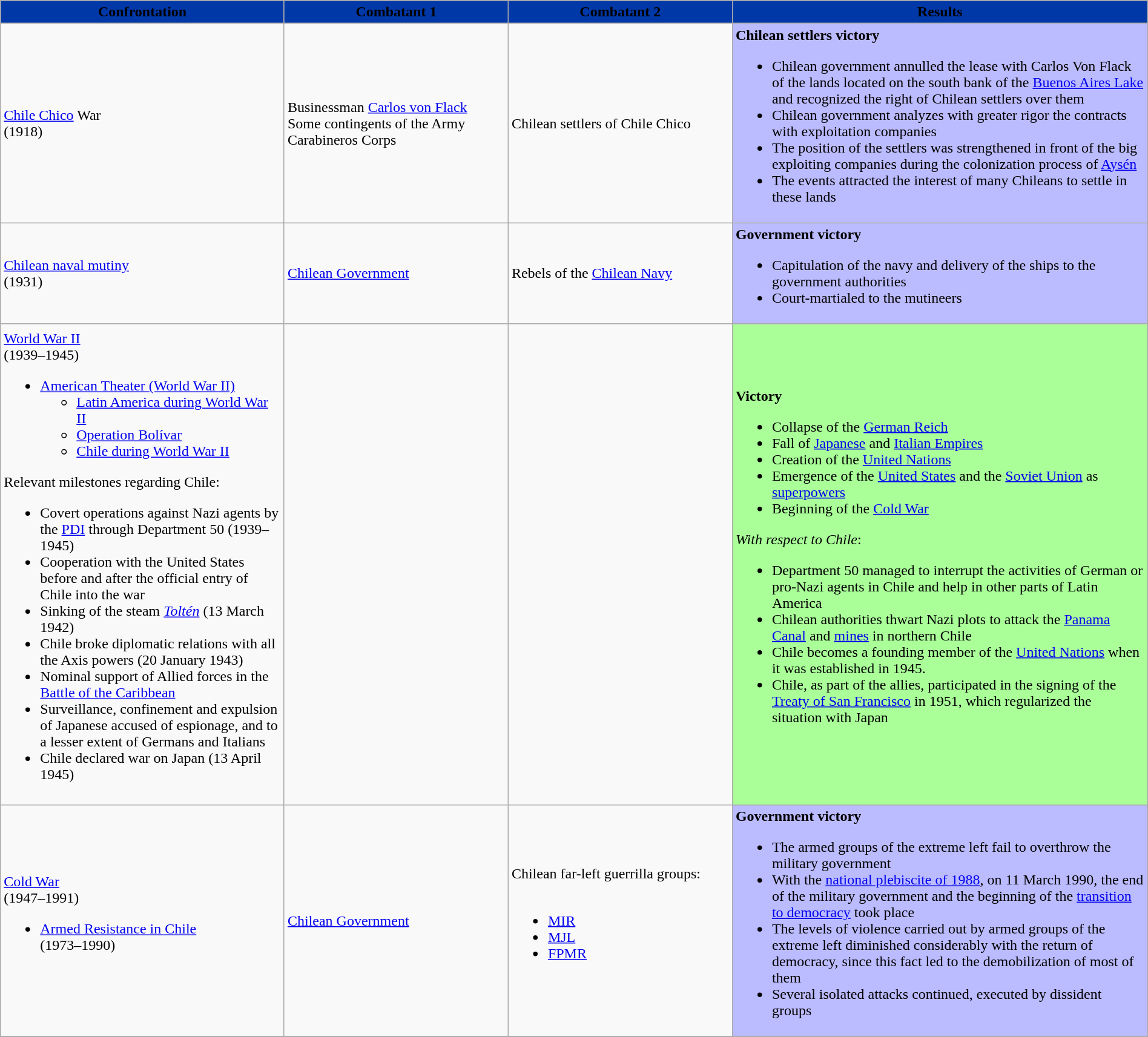<table class="wikitable" width="100%">
<tr>
<th style="background:#0038A8;" width=230px><span>Confrontation</span></th>
<th style="background:#0038A8;" width=180px><span>Combatant 1</span></th>
<th style="background:#0038A8;" width=180px><span>Combatant 2</span></th>
<th style="background:#0038A8;" width=340px><span>Results</span></th>
</tr>
<tr>
<td style="background:"><a href='#'>Chile Chico</a> War<br>(1918)</td>
<td style="background:"> Businessman <a href='#'>Carlos von Flack</a><br> Some contingents of the Army Carabineros Corps</td>
<td style="background:"> Chilean settlers of Chile Chico</td>
<td style="Background:#BBF"><strong>Chilean settlers victory</strong><br><ul><li>Chilean government annulled the lease with Carlos Von Flack of the lands located on the south bank of the <a href='#'>Buenos Aires Lake</a> and recognized the right of Chilean settlers over them</li><li>Chilean government analyzes with greater rigor the contracts with exploitation companies</li><li>The position of the settlers was strengthened in front of the big exploiting companies during the colonization process of <a href='#'>Aysén</a></li><li>The events attracted the interest of many Chileans to settle in these lands</li></ul></td>
</tr>
<tr>
<td style="background:"><a href='#'>Chilean naval mutiny</a><br>(1931)</td>
<td style="background:"> <a href='#'>Chilean Government</a></td>
<td style="background:"> Rebels of the <a href='#'>Chilean Navy</a></td>
<td style="Background:#BBF"><strong>Government victory</strong><br><ul><li>Capitulation of the navy and delivery of the ships to the government authorities</li><li>Court-martialed to the mutineers</li></ul></td>
</tr>
<tr>
<td style="background:"><a href='#'>World War II</a><br>(1939–1945)<br><ul><li><a href='#'>American Theater (World War II)</a><ul><li><a href='#'>Latin America during World War II</a></li><li><a href='#'>Operation Bolívar</a></li><li><a href='#'>Chile during World War II</a></li></ul></li></ul>Relevant milestones regarding Chile:<ul><li>Covert operations against Nazi agents by the <a href='#'>PDI</a> through Department 50 (1939–1945)</li><li>Cooperation with the United States before and after the official entry of Chile into the war</li><li>Sinking of the steam <a href='#'><em>Toltén</em></a> (13 March 1942)</li><li>Chile broke diplomatic relations with all the Axis powers (20 January 1943)</li><li>Nominal support of Allied forces in the <a href='#'>Battle of the Caribbean</a></li><li>Surveillance, confinement and expulsion of Japanese accused of espionage, and to a lesser extent of Germans and Italians</li><li>Chile declared war on Japan (13 April 1945)</li></ul></td>
<td style="background:"><br><br><br><br><br><br><br><br><br><br><br><br><br><br><br><br><br><br><br><br><br><br><br><br><br><br><br><br><br></td>
<td style="background:"><br><br><br><br><br><br><br><br><br><br><br></td>
<td style="Background:#AF9"><strong>Victory</strong><br><ul><li>Collapse of the <a href='#'>German Reich</a></li><li>Fall of <a href='#'>Japanese</a> and <a href='#'>Italian Empires</a></li><li>Creation of the <a href='#'>United Nations</a></li><li>Emergence of the <a href='#'>United States</a> and the <a href='#'>Soviet Union</a> as <a href='#'>superpowers</a></li><li>Beginning of the <a href='#'>Cold War</a></li></ul><em>With respect to Chile</em>:<ul><li>Department 50 managed to interrupt the activities of German or pro-Nazi agents in Chile and help in other parts of Latin America</li><li>Chilean authorities thwart Nazi plots to attack the <a href='#'>Panama Canal</a> and <a href='#'>mines</a> in northern Chile</li><li>Chile becomes a founding member of the <a href='#'>United Nations</a> when it was established in 1945.</li><li>Chile, as part of the allies, participated in the signing of the <a href='#'>Treaty of San Francisco</a> in 1951, which regularized the situation with Japan</li></ul></td>
</tr>
<tr>
<td style="background:"><a href='#'>Cold War</a><br>(1947–1991)<br><ul><li><a href='#'>Armed Resistance in Chile</a><br>(1973–1990)</li></ul></td>
<td style="background:"> <a href='#'>Chilean Government</a></td>
<td style="background:">Chilean far-left guerrilla groups:<br><br><ul><li> <a href='#'>MIR</a></li><li> <a href='#'>MJL</a></li><li> <a href='#'>FPMR</a></li></ul></td>
<td style="Background:#BBF"><strong>Government victory</strong><br><ul><li>The armed groups of the extreme left fail to overthrow the military government</li><li>With the <a href='#'>national plebiscite of 1988</a>, on 11 March 1990, the end of the military government and the beginning of the <a href='#'>transition to democracy</a> took place</li><li>The levels of violence carried out by armed groups of the extreme left diminished considerably with the return of democracy, since this fact led to the demobilization of most of them</li><li>Several isolated attacks continued, executed by dissident groups</li></ul></td>
</tr>
<tr>
</tr>
</table>
